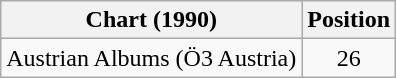<table class="wikitable plainrowheaders">
<tr>
<th scope="col">Chart (1990)</th>
<th scope="col">Position</th>
</tr>
<tr>
<td>Austrian Albums (Ö3 Austria)</td>
<td style="text-align:center;">26</td>
</tr>
</table>
